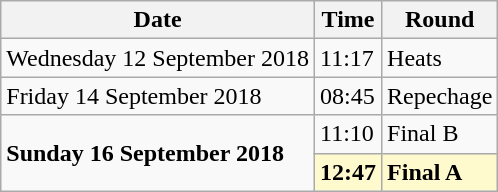<table class="wikitable">
<tr>
<th>Date</th>
<th>Time</th>
<th>Round</th>
</tr>
<tr>
<td>Wednesday 12 September 2018</td>
<td>11:17</td>
<td>Heats</td>
</tr>
<tr>
<td>Friday 14 September 2018</td>
<td>08:45</td>
<td>Repechage</td>
</tr>
<tr>
<td rowspan=2><strong>Sunday 16 September 2018</strong></td>
<td>11:10</td>
<td>Final B</td>
</tr>
<tr>
<td style=background:lemonchiffon><strong>12:47</strong></td>
<td style=background:lemonchiffon><strong>Final A</strong></td>
</tr>
</table>
